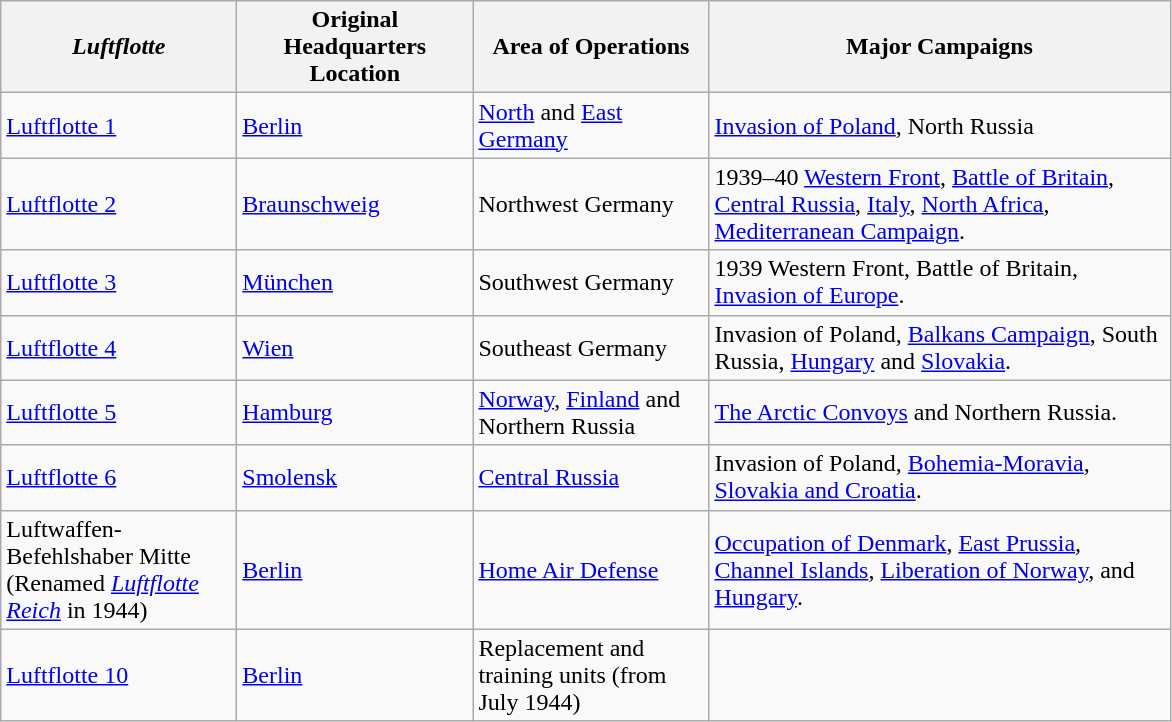<table class="wikitable" ; text-align:left">
<tr>
<th scope="col" style="width:150px;"><em>Luftflotte</em></th>
<th scope="col" style="width:150px;">Original Headquarters Location</th>
<th scope="col" style="width:150px;">Area of Operations</th>
<th scope="col" style="width:300px;">Major Campaigns</th>
</tr>
<tr>
<td><a href='#'>Luftflotte 1</a></td>
<td><a href='#'>Berlin</a></td>
<td><a href='#'>North</a> and <a href='#'>East Germany</a></td>
<td><a href='#'>Invasion of Poland</a>, North Russia</td>
</tr>
<tr>
<td><a href='#'>Luftflotte 2</a></td>
<td><a href='#'>Braunschweig</a></td>
<td>Northwest Germany</td>
<td>1939–40 <a href='#'>Western Front</a>, <a href='#'>Battle of Britain</a>, <a href='#'>Central Russia</a>, <a href='#'>Italy</a>, <a href='#'>North Africa</a>, <a href='#'>Mediterranean Campaign</a>.</td>
</tr>
<tr>
<td><a href='#'>Luftflotte 3</a></td>
<td><a href='#'>München</a></td>
<td>Southwest Germany</td>
<td>1939 Western Front, Battle of Britain, <a href='#'>Invasion of Europe</a>.</td>
</tr>
<tr>
<td><a href='#'>Luftflotte 4</a></td>
<td><a href='#'>Wien</a></td>
<td>Southeast Germany</td>
<td>Invasion of Poland, <a href='#'>Balkans Campaign</a>, South Russia, <a href='#'>Hungary</a> and <a href='#'>Slovakia</a>.</td>
</tr>
<tr>
<td><a href='#'>Luftflotte 5</a></td>
<td><a href='#'>Hamburg</a></td>
<td><a href='#'>Norway</a>, <a href='#'>Finland</a> and Northern Russia</td>
<td><a href='#'>The Arctic Convoys</a> and Northern Russia.</td>
</tr>
<tr>
<td><a href='#'>Luftflotte 6</a></td>
<td><a href='#'>Smolensk</a></td>
<td><a href='#'>Central Russia</a></td>
<td>Invasion of Poland, <a href='#'>Bohemia-Moravia</a>, <a href='#'>Slovakia and Croatia</a>.</td>
</tr>
<tr>
<td>Luftwaffen-Befehlshaber Mitte (Renamed <em><a href='#'>Luftflotte Reich</a></em> in 1944)</td>
<td><a href='#'>Berlin</a></td>
<td><a href='#'>Home Air Defense</a></td>
<td><a href='#'>Occupation of Denmark</a>, <a href='#'>East Prussia</a>, <a href='#'>Channel Islands</a>, <a href='#'>Liberation of Norway</a>, and <a href='#'>Hungary</a>.</td>
</tr>
<tr>
<td><a href='#'>Luftflotte 10</a></td>
<td><a href='#'>Berlin</a></td>
<td>Replacement and training units (from July 1944)</td>
<td></td>
</tr>
</table>
